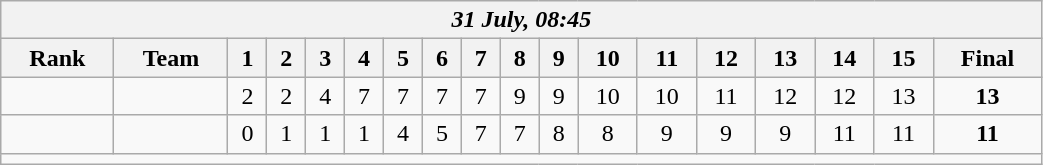<table class=wikitable style="text-align:center; width: 55%">
<tr>
<th colspan=18><em>31 July, 08:45</em></th>
</tr>
<tr>
<th>Rank</th>
<th>Team</th>
<th>1</th>
<th>2</th>
<th>3</th>
<th>4</th>
<th>5</th>
<th>6</th>
<th>7</th>
<th>8</th>
<th>9</th>
<th>10</th>
<th>11</th>
<th>12</th>
<th>13</th>
<th>14</th>
<th>15</th>
<th>Final</th>
</tr>
<tr>
<td></td>
<td align=left><strong></strong></td>
<td>2</td>
<td>2</td>
<td>4</td>
<td>7</td>
<td>7</td>
<td>7</td>
<td>7</td>
<td>9</td>
<td>9</td>
<td>10</td>
<td>10</td>
<td>11</td>
<td>12</td>
<td>12</td>
<td>13</td>
<td><strong>13</strong></td>
</tr>
<tr>
<td></td>
<td align=left></td>
<td>0</td>
<td>1</td>
<td>1</td>
<td>1</td>
<td>4</td>
<td>5</td>
<td>7</td>
<td>7</td>
<td>8</td>
<td>8</td>
<td>9</td>
<td>9</td>
<td>9</td>
<td>11</td>
<td>11</td>
<td><strong>11</strong></td>
</tr>
<tr>
<td colspan=18></td>
</tr>
</table>
